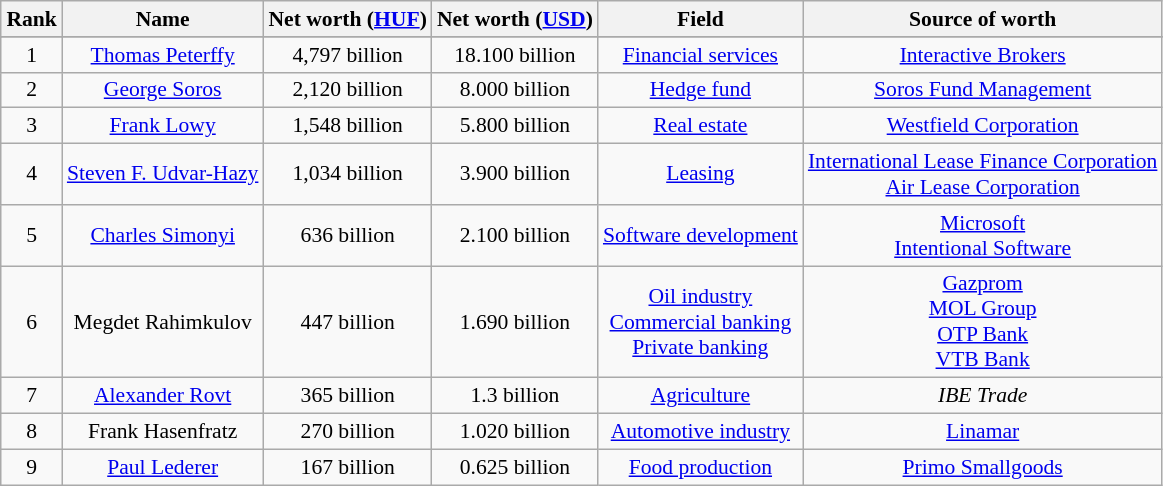<table class="wikitable sortable" style="float:; margin:0 0 0.5em 1em; text-align:center; font-size:90%;">
<tr>
<th>Rank</th>
<th>Name</th>
<th>Net worth (<a href='#'>HUF</a>)</th>
<th>Net worth (<a href='#'>USD</a>)</th>
<th>Field</th>
<th>Source of worth</th>
</tr>
<tr>
</tr>
<tr>
<td>1</td>
<td><a href='#'>Thomas Peterffy</a></td>
<td>4,797 billion</td>
<td>18.100 billion</td>
<td><a href='#'>Financial services</a></td>
<td><a href='#'>Interactive Brokers</a></td>
</tr>
<tr>
<td>2</td>
<td><a href='#'>George Soros</a></td>
<td>2,120 billion</td>
<td>8.000 billion</td>
<td><a href='#'>Hedge fund</a></td>
<td><a href='#'>Soros Fund Management</a></td>
</tr>
<tr>
<td>3</td>
<td><a href='#'>Frank Lowy</a></td>
<td>1,548 billion</td>
<td>5.800 billion</td>
<td><a href='#'>Real estate</a></td>
<td><a href='#'>Westfield Corporation</a></td>
</tr>
<tr>
<td>4</td>
<td><a href='#'>Steven F. Udvar-Hazy</a></td>
<td>1,034 billion</td>
<td>3.900 billion</td>
<td><a href='#'>Leasing</a></td>
<td><a href='#'>International Lease Finance Corporation</a> <br><a href='#'>Air Lease Corporation</a></td>
</tr>
<tr>
<td>5</td>
<td><a href='#'>Charles Simonyi</a></td>
<td>636 billion</td>
<td>2.100 billion</td>
<td><a href='#'>Software development</a></td>
<td><a href='#'>Microsoft</a> <br><a href='#'>Intentional Software</a></td>
</tr>
<tr>
<td>6</td>
<td>Megdet Rahimkulov</td>
<td>447 billion</td>
<td>1.690 billion</td>
<td><a href='#'>Oil industry</a> <br><a href='#'>Commercial banking</a> <br><a href='#'>Private banking</a></td>
<td><a href='#'>Gazprom</a> <br><a href='#'>MOL Group</a> <br><a href='#'>OTP Bank</a> <br><a href='#'>VTB Bank</a></td>
</tr>
<tr>
<td>7</td>
<td><a href='#'>Alexander Rovt</a></td>
<td>365 billion</td>
<td>1.3 billion</td>
<td><a href='#'>Agriculture</a></td>
<td><em>IBE Trade</em></td>
</tr>
<tr>
<td>8</td>
<td>Frank Hasenfratz</td>
<td>270 billion</td>
<td>1.020 billion</td>
<td><a href='#'>Automotive industry</a></td>
<td><a href='#'>Linamar</a></td>
</tr>
<tr>
<td>9</td>
<td><a href='#'>Paul Lederer</a></td>
<td>167 billion</td>
<td>0.625 billion</td>
<td><a href='#'>Food production</a></td>
<td><a href='#'>Primo Smallgoods</a></td>
</tr>
</table>
